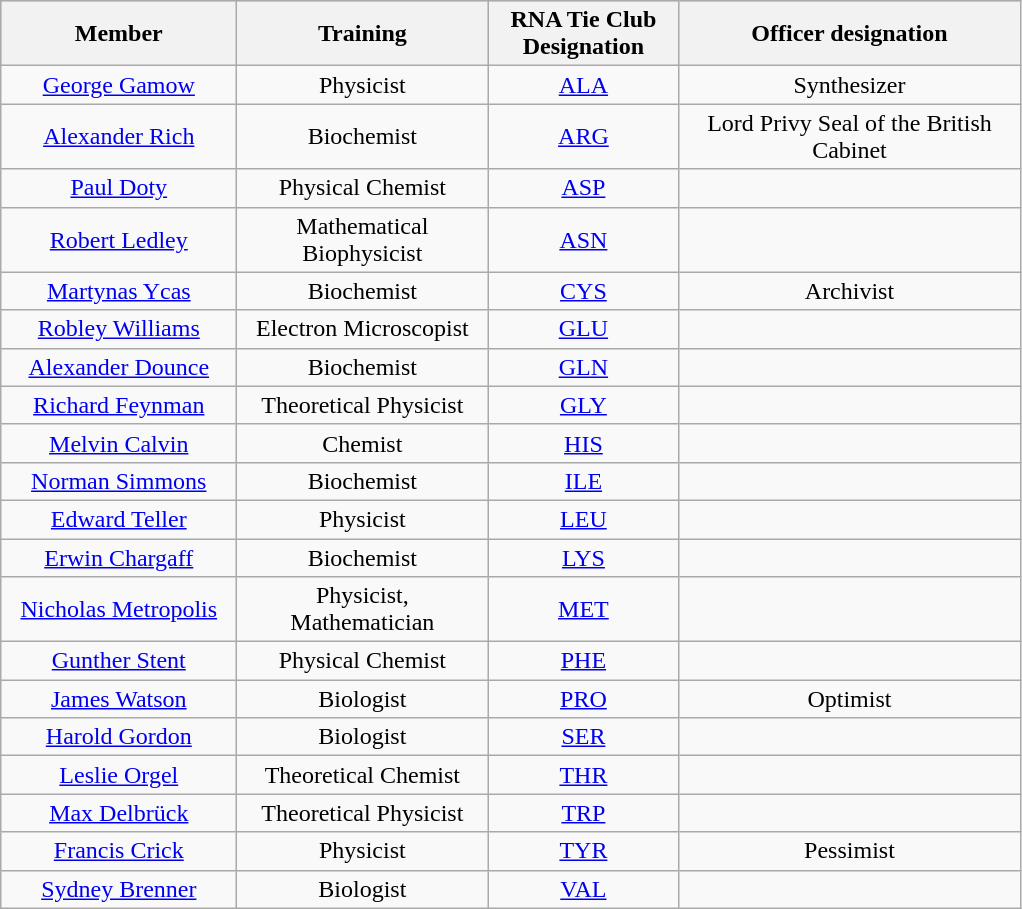<table class="wikitable sortable" style="text-align:center;" style="border:1px solid darkgray;">
<tr bgcolor="#CCCCCC">
<th width="150">Member</th>
<th width="160">Training</th>
<th width="120">RNA Tie Club Designation</th>
<th width="220">Officer designation</th>
</tr>
<tr>
<td><a href='#'>George Gamow</a></td>
<td>Physicist</td>
<td><a href='#'>ALA</a></td>
<td>Synthesizer</td>
</tr>
<tr>
<td><a href='#'>Alexander Rich</a></td>
<td>Biochemist</td>
<td><a href='#'>ARG</a></td>
<td>Lord Privy Seal of the British Cabinet</td>
</tr>
<tr>
<td><a href='#'>Paul Doty</a></td>
<td>Physical Chemist</td>
<td><a href='#'>ASP</a></td>
<td></td>
</tr>
<tr>
<td><a href='#'>Robert Ledley</a></td>
<td>Mathematical Biophysicist</td>
<td><a href='#'>ASN</a></td>
<td></td>
</tr>
<tr>
<td><a href='#'>Martynas Ycas</a></td>
<td>Biochemist</td>
<td><a href='#'>CYS</a></td>
<td>Archivist</td>
</tr>
<tr>
<td><a href='#'>Robley Williams</a></td>
<td>Electron Microscopist</td>
<td><a href='#'>GLU</a></td>
<td></td>
</tr>
<tr>
<td><a href='#'>Alexander Dounce</a></td>
<td>Biochemist</td>
<td><a href='#'>GLN</a></td>
<td></td>
</tr>
<tr>
<td><a href='#'>Richard Feynman</a></td>
<td>Theoretical Physicist</td>
<td><a href='#'>GLY</a></td>
<td></td>
</tr>
<tr>
<td><a href='#'>Melvin Calvin</a></td>
<td>Chemist</td>
<td><a href='#'>HIS</a></td>
<td></td>
</tr>
<tr>
<td><a href='#'>Norman Simmons</a></td>
<td>Biochemist</td>
<td><a href='#'>ILE</a></td>
<td></td>
</tr>
<tr>
<td><a href='#'>Edward Teller</a></td>
<td>Physicist</td>
<td><a href='#'>LEU</a></td>
<td></td>
</tr>
<tr>
<td><a href='#'>Erwin Chargaff</a></td>
<td>Biochemist</td>
<td><a href='#'>LYS</a></td>
<td></td>
</tr>
<tr>
<td><a href='#'>Nicholas Metropolis</a></td>
<td>Physicist, Mathematician</td>
<td><a href='#'>MET</a></td>
<td></td>
</tr>
<tr>
<td><a href='#'>Gunther Stent</a></td>
<td>Physical Chemist</td>
<td><a href='#'>PHE</a></td>
<td></td>
</tr>
<tr>
<td><a href='#'>James Watson</a></td>
<td>Biologist</td>
<td><a href='#'>PRO</a></td>
<td>Optimist</td>
</tr>
<tr>
<td><a href='#'>Harold Gordon</a></td>
<td>Biologist</td>
<td><a href='#'>SER</a></td>
<td></td>
</tr>
<tr>
<td><a href='#'>Leslie Orgel</a></td>
<td>Theoretical Chemist</td>
<td><a href='#'>THR</a></td>
<td></td>
</tr>
<tr>
<td><a href='#'>Max Delbrück</a></td>
<td>Theoretical Physicist</td>
<td><a href='#'>TRP</a></td>
<td></td>
</tr>
<tr>
<td><a href='#'>Francis Crick</a></td>
<td>Physicist</td>
<td><a href='#'>TYR</a></td>
<td>Pessimist</td>
</tr>
<tr>
<td><a href='#'>Sydney Brenner</a></td>
<td>Biologist</td>
<td><a href='#'>VAL</a></td>
<td></td>
</tr>
</table>
